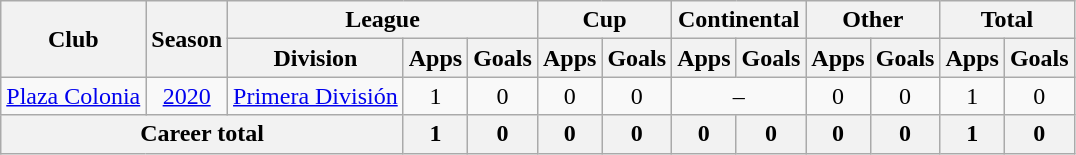<table class="wikitable" style="text-align: center">
<tr>
<th rowspan="2">Club</th>
<th rowspan="2">Season</th>
<th colspan="3">League</th>
<th colspan="2">Cup</th>
<th colspan="2">Continental</th>
<th colspan="2">Other</th>
<th colspan="2">Total</th>
</tr>
<tr>
<th>Division</th>
<th>Apps</th>
<th>Goals</th>
<th>Apps</th>
<th>Goals</th>
<th>Apps</th>
<th>Goals</th>
<th>Apps</th>
<th>Goals</th>
<th>Apps</th>
<th>Goals</th>
</tr>
<tr>
<td><a href='#'>Plaza Colonia</a></td>
<td><a href='#'>2020</a></td>
<td><a href='#'>Primera División</a></td>
<td>1</td>
<td>0</td>
<td>0</td>
<td>0</td>
<td colspan="2">–</td>
<td>0</td>
<td>0</td>
<td>1</td>
<td>0</td>
</tr>
<tr>
<th colspan="3"><strong>Career total</strong></th>
<th>1</th>
<th>0</th>
<th>0</th>
<th>0</th>
<th>0</th>
<th>0</th>
<th>0</th>
<th>0</th>
<th>1</th>
<th>0</th>
</tr>
</table>
